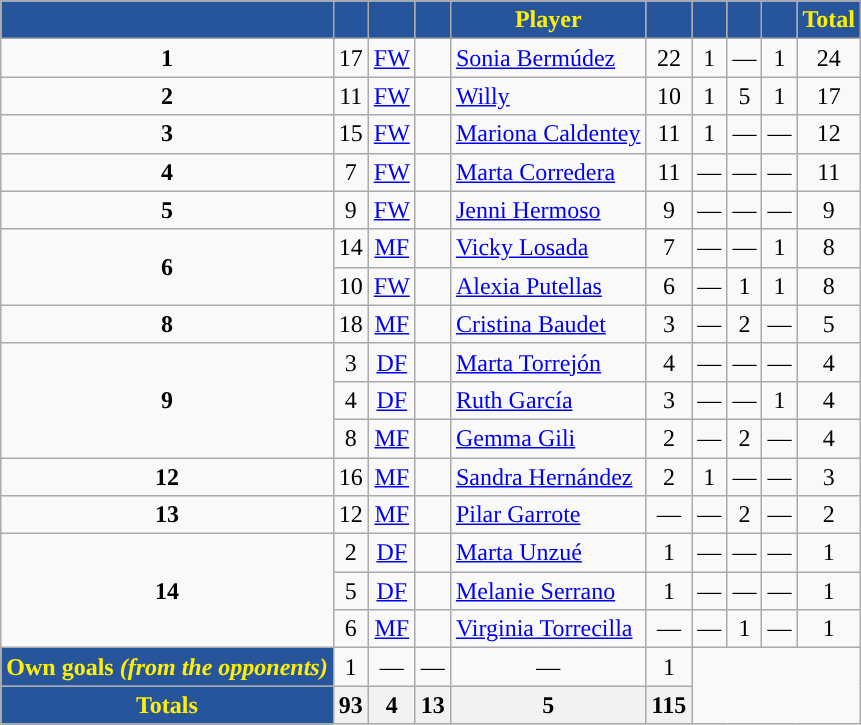<table class="wikitable" style="text-align:center;">
<tr>
<th style="background:#26559B; color:#FFF000; "></th>
<th style="background:#26559B; color:#FFF000; "></th>
<th style="background:#26559B; color:#FFF000; "></th>
<th style="background:#26559B; color:#FFF000; "></th>
<th style="background:#26559B; color:#FFF000; ">Player</th>
<th style="background:#26559B; color:#FFF000; "></th>
<th style="background:#26559B; color:#FFF000; "></th>
<th style="background:#26559B; color:#FFF000; "></th>
<th style="background:#26559B; color:#FFF000; "></th>
<th style="background:#26559B; color:#FFF000; ">Total</th>
</tr>
<tr>
<td><strong>1</strong></td>
<td>17</td>
<td><a href='#'>FW</a></td>
<td></td>
<td align="left"><a href='#'>Sonia Bermúdez</a></td>
<td>22</td>
<td>1</td>
<td>—</td>
<td>1</td>
<td>24</td>
</tr>
<tr>
<td><strong>2</strong></td>
<td>11</td>
<td><a href='#'>FW</a></td>
<td></td>
<td align="left"><a href='#'>Willy</a></td>
<td>10</td>
<td>1</td>
<td>5</td>
<td>1</td>
<td>17</td>
</tr>
<tr>
<td><strong>3</strong></td>
<td>15</td>
<td><a href='#'>FW</a></td>
<td></td>
<td align="left"><a href='#'>Mariona Caldentey</a></td>
<td>11</td>
<td>1</td>
<td>—</td>
<td>—</td>
<td>12</td>
</tr>
<tr>
<td><strong>4</strong></td>
<td>7</td>
<td><a href='#'>FW</a></td>
<td></td>
<td align="left"><a href='#'>Marta Corredera</a></td>
<td>11</td>
<td>—</td>
<td>—</td>
<td>—</td>
<td>11</td>
</tr>
<tr>
<td><strong>5</strong></td>
<td>9</td>
<td><a href='#'>FW</a></td>
<td></td>
<td align="left"><a href='#'>Jenni Hermoso</a></td>
<td>9</td>
<td>—</td>
<td>—</td>
<td>—</td>
<td>9</td>
</tr>
<tr>
<td rowspan="2"><strong>6</strong></td>
<td>14</td>
<td><a href='#'>MF</a></td>
<td></td>
<td align="left"><a href='#'>Vicky Losada</a></td>
<td>7</td>
<td>—</td>
<td>—</td>
<td>1</td>
<td>8</td>
</tr>
<tr>
<td>10</td>
<td><a href='#'>FW</a></td>
<td></td>
<td align="left"><a href='#'>Alexia Putellas</a></td>
<td>6</td>
<td>—</td>
<td>1</td>
<td>1</td>
<td>8</td>
</tr>
<tr>
<td><strong>8</strong></td>
<td>18</td>
<td><a href='#'>MF</a></td>
<td></td>
<td align="left"><a href='#'>Cristina Baudet</a></td>
<td>3</td>
<td>—</td>
<td>2</td>
<td>—</td>
<td>5</td>
</tr>
<tr>
<td rowspan="3"><strong>9</strong></td>
<td>3</td>
<td><a href='#'>DF</a></td>
<td></td>
<td align="left"><a href='#'>Marta Torrejón</a></td>
<td>4</td>
<td>—</td>
<td>—</td>
<td>—</td>
<td>4</td>
</tr>
<tr>
<td>4</td>
<td><a href='#'>DF</a></td>
<td></td>
<td align="left"><a href='#'>Ruth García</a></td>
<td>3</td>
<td>—</td>
<td>—</td>
<td>1</td>
<td>4</td>
</tr>
<tr>
<td>8</td>
<td><a href='#'>MF</a></td>
<td></td>
<td align="left"><a href='#'>Gemma Gili</a></td>
<td>2</td>
<td>—</td>
<td>2</td>
<td>—</td>
<td>4</td>
</tr>
<tr>
<td><strong>12</strong></td>
<td>16</td>
<td><a href='#'>MF</a></td>
<td></td>
<td align="left"><a href='#'>Sandra Hernández</a></td>
<td>2</td>
<td>1</td>
<td>—</td>
<td>—</td>
<td>3</td>
</tr>
<tr>
<td><strong>13</strong></td>
<td>12</td>
<td><a href='#'>MF</a></td>
<td></td>
<td align="left"><a href='#'>Pilar Garrote</a></td>
<td>—</td>
<td>—</td>
<td>2</td>
<td>—</td>
<td>2</td>
</tr>
<tr>
<td rowspan="3"><strong>14</strong></td>
<td>2</td>
<td><a href='#'>DF</a></td>
<td></td>
<td align="left"><a href='#'>Marta Unzué</a></td>
<td>1</td>
<td>—</td>
<td>—</td>
<td>—</td>
<td>1</td>
</tr>
<tr>
<td>5</td>
<td><a href='#'>DF</a></td>
<td></td>
<td align="left"><a href='#'>Melanie Serrano</a></td>
<td>1</td>
<td>—</td>
<td>—</td>
<td>—</td>
<td>1</td>
</tr>
<tr>
<td>6</td>
<td><a href='#'>MF</a></td>
<td></td>
<td align="left"><a href='#'>Virginia Torrecilla</a></td>
<td>—</td>
<td>—</td>
<td>1</td>
<td>—</td>
<td>1</td>
</tr>
<tr>
<td style="background:#26559B; color:#FFF000; "><strong>Own goals <em>(from the opponents)<strong><em></td>
<td>1</td>
<td>—</td>
<td>—</td>
<td>—</td>
<td>1</td>
</tr>
<tr>
<th style="background:#26559B; color:#FFF000; "></strong>Totals<strong></th>
<th>93</th>
<th>4</th>
<th>13</th>
<th>5</th>
<th>115</th>
</tr>
</table>
